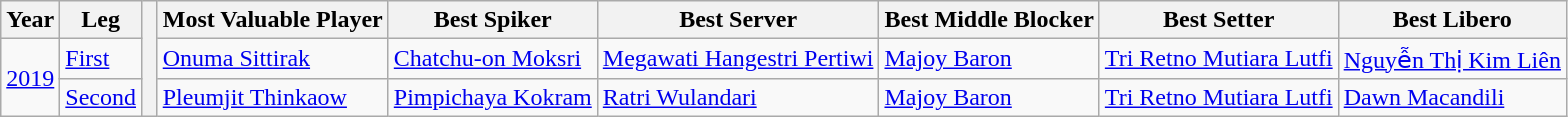<table class="wikitable">
<tr>
<th>Year</th>
<th>Leg</th>
<th width=1% rowspan=3 bgcolor=#ffffff></th>
<th>Most Valuable Player</th>
<th>Best Spiker</th>
<th>Best Server</th>
<th>Best Middle Blocker</th>
<th>Best Setter</th>
<th>Best Libero</th>
</tr>
<tr>
<td align=center rowspan=2><a href='#'>2019</a></td>
<td align=left> <a href='#'>First</a></td>
<td> <a href='#'>Onuma Sittirak</a></td>
<td> <a href='#'>Chatchu-on Moksri</a></td>
<td> <a href='#'>Megawati Hangestri Pertiwi</a></td>
<td> <a href='#'>Majoy Baron</a></td>
<td> <a href='#'>Tri Retno Mutiara Lutfi</a></td>
<td> <a href='#'>Nguyễn Thị Kim Liên</a></td>
</tr>
<tr>
<td align=left> <a href='#'>Second</a></td>
<td> <a href='#'>Pleumjit Thinkaow</a></td>
<td> <a href='#'>Pimpichaya Kokram</a></td>
<td> <a href='#'>Ratri Wulandari</a></td>
<td> <a href='#'>Majoy Baron</a></td>
<td> <a href='#'>Tri Retno Mutiara Lutfi</a></td>
<td> <a href='#'>Dawn Macandili</a></td>
</tr>
</table>
